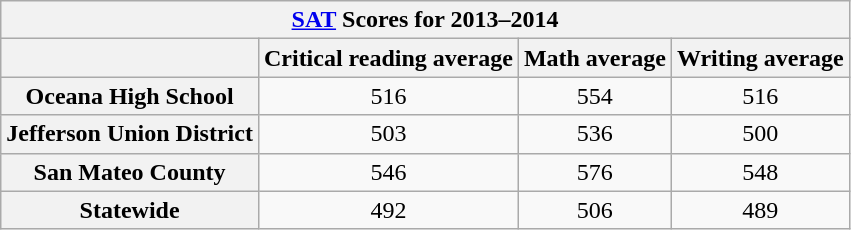<table class="wikitable" style="text-align:center">
<tr>
<th colspan="4"><a href='#'>SAT</a> Scores for 2013–2014 </th>
</tr>
<tr>
<th></th>
<th>Critical reading average</th>
<th>Math average</th>
<th>Writing average</th>
</tr>
<tr>
<th>Oceana High School</th>
<td>516</td>
<td>554</td>
<td>516</td>
</tr>
<tr>
<th>Jefferson Union District</th>
<td>503</td>
<td>536</td>
<td>500</td>
</tr>
<tr>
<th>San Mateo County</th>
<td>546</td>
<td>576</td>
<td>548</td>
</tr>
<tr>
<th>Statewide</th>
<td>492</td>
<td>506</td>
<td>489</td>
</tr>
</table>
